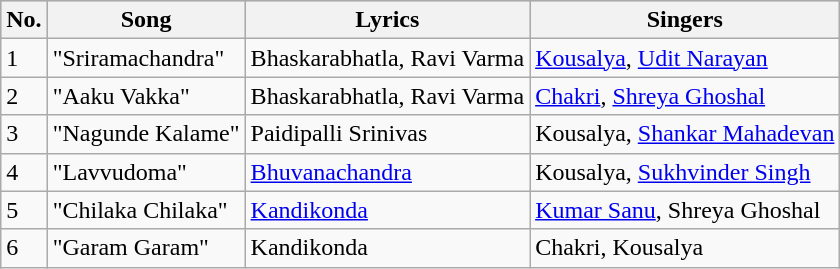<table class="wikitable">
<tr style="background:#cccccf; text-align:center;">
<th>No.</th>
<th>Song</th>
<th>Lyrics</th>
<th>Singers</th>
</tr>
<tr>
<td>1</td>
<td>"Sriramachandra"</td>
<td>Bhaskarabhatla, Ravi Varma</td>
<td><a href='#'>Kousalya</a>, <a href='#'>Udit Narayan</a></td>
</tr>
<tr>
<td>2</td>
<td>"Aaku Vakka"</td>
<td>Bhaskarabhatla, Ravi Varma</td>
<td><a href='#'>Chakri</a>, <a href='#'>Shreya Ghoshal</a></td>
</tr>
<tr>
<td>3</td>
<td>"Nagunde Kalame"</td>
<td>Paidipalli Srinivas</td>
<td>Kousalya, <a href='#'>Shankar Mahadevan</a></td>
</tr>
<tr>
<td>4</td>
<td>"Lavvudoma"</td>
<td><a href='#'>Bhuvanachandra</a></td>
<td>Kousalya, <a href='#'>Sukhvinder Singh</a></td>
</tr>
<tr>
<td>5</td>
<td>"Chilaka Chilaka"</td>
<td><a href='#'>Kandikonda</a></td>
<td><a href='#'>Kumar Sanu</a>, Shreya Ghoshal</td>
</tr>
<tr>
<td>6</td>
<td>"Garam Garam"</td>
<td>Kandikonda</td>
<td>Chakri, Kousalya</td>
</tr>
</table>
